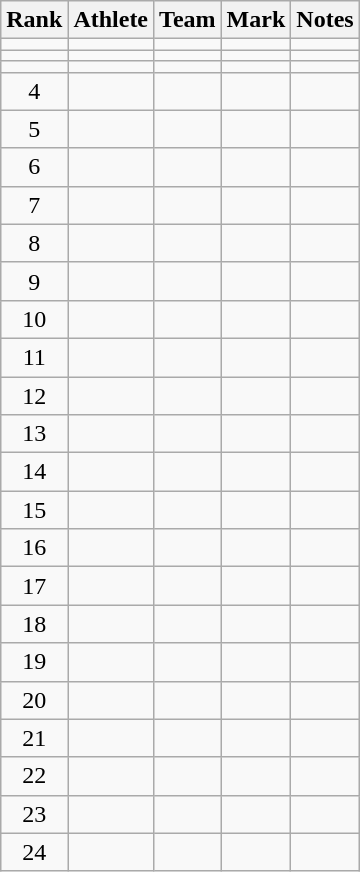<table class="wikitable sortable" style="text-align:center">
<tr>
<th>Rank</th>
<th>Athlete</th>
<th>Team</th>
<th>Mark</th>
<th>Notes</th>
</tr>
<tr>
<td></td>
<td align=left></td>
<td></td>
<td><strong></strong></td>
<td></td>
</tr>
<tr>
<td></td>
<td align=left></td>
<td></td>
<td><strong></strong></td>
<td></td>
</tr>
<tr>
<td></td>
<td align=left></td>
<td></td>
<td><strong></strong></td>
<td></td>
</tr>
<tr>
<td>4</td>
<td align=left></td>
<td></td>
<td><strong></strong></td>
<td></td>
</tr>
<tr>
<td>5</td>
<td align=left></td>
<td></td>
<td><strong></strong></td>
<td></td>
</tr>
<tr>
<td>6</td>
<td align=left></td>
<td></td>
<td><strong></strong></td>
<td></td>
</tr>
<tr>
<td>7</td>
<td align=left></td>
<td></td>
<td><strong></strong></td>
<td></td>
</tr>
<tr>
<td>8</td>
<td align=left></td>
<td></td>
<td><strong></strong></td>
<td></td>
</tr>
<tr>
<td>9</td>
<td align=left></td>
<td></td>
<td><strong></strong></td>
<td></td>
</tr>
<tr>
<td>10</td>
<td align=left></td>
<td></td>
<td><strong></strong></td>
<td></td>
</tr>
<tr>
<td>11</td>
<td align=left></td>
<td></td>
<td><strong></strong></td>
<td></td>
</tr>
<tr>
<td>12</td>
<td align=left></td>
<td></td>
<td><strong></strong></td>
<td></td>
</tr>
<tr>
<td>13</td>
<td align=left></td>
<td></td>
<td><strong></strong></td>
<td></td>
</tr>
<tr>
<td>14</td>
<td align=left></td>
<td></td>
<td><strong></strong></td>
<td></td>
</tr>
<tr>
<td>15</td>
<td align=left></td>
<td></td>
<td><strong></strong></td>
<td></td>
</tr>
<tr>
<td>16</td>
<td align=left></td>
<td></td>
<td><strong></strong></td>
<td></td>
</tr>
<tr>
<td>17</td>
<td align=left></td>
<td></td>
<td><strong></strong></td>
<td></td>
</tr>
<tr>
<td>18</td>
<td align=left></td>
<td></td>
<td><strong></strong></td>
<td></td>
</tr>
<tr>
<td>19</td>
<td align=left></td>
<td></td>
<td><strong></strong></td>
<td></td>
</tr>
<tr>
<td>20</td>
<td align=left></td>
<td></td>
<td><strong></strong></td>
<td></td>
</tr>
<tr>
<td>21</td>
<td align=left></td>
<td></td>
<td><strong></strong></td>
<td></td>
</tr>
<tr>
<td>22</td>
<td align=left></td>
<td></td>
<td><strong></strong></td>
<td></td>
</tr>
<tr>
<td>23</td>
<td align=left></td>
<td></td>
<td><strong></strong></td>
<td></td>
</tr>
<tr>
<td>24</td>
<td align=left></td>
<td></td>
<td><strong></strong></td>
<td></td>
</tr>
</table>
